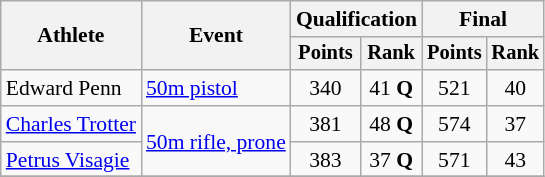<table class="wikitable" style="font-size:90%">
<tr>
<th rowspan="2">Athlete</th>
<th rowspan="2">Event</th>
<th colspan=2>Qualification</th>
<th colspan=2>Final</th>
</tr>
<tr style="font-size:95%">
<th>Points</th>
<th>Rank</th>
<th>Points</th>
<th>Rank</th>
</tr>
<tr align=center>
<td align=left>Edward Penn</td>
<td align=left><a href='#'>50m pistol</a></td>
<td>340</td>
<td>41 <strong>Q</strong></td>
<td>521</td>
<td>40</td>
</tr>
<tr align=center>
<td align=left><a href='#'>Charles Trotter</a></td>
<td align=left rowspan=2><a href='#'>50m rifle, prone</a></td>
<td>381</td>
<td>48 <strong>Q</strong></td>
<td>574</td>
<td>37</td>
</tr>
<tr align=center>
<td align=left><a href='#'>Petrus Visagie</a></td>
<td>383</td>
<td>37 <strong>Q</strong></td>
<td>571</td>
<td>43</td>
</tr>
<tr align=center>
</tr>
</table>
